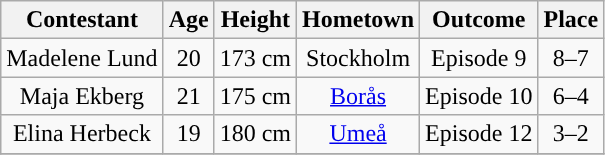<table class="wikitable" style="text-align:center;">
<tr>
<th colspan="1">Contestant</th>
<th colspan="1">Age</th>
<th colspan="1">Height</th>
<th colspan="1">Hometown</th>
<th>Outcome</th>
<th>Place</th>
</tr>
<tr>
<td>Madelene Lund</td>
<td>20</td>
<td>173 cm</td>
<td>Stockholm</td>
<td>Episode 9</td>
<td>8–7</td>
</tr>
<tr>
<td>Maja Ekberg</td>
<td>21</td>
<td>175 cm</td>
<td><a href='#'>Borås</a></td>
<td>Episode 10</td>
<td>6–4</td>
</tr>
<tr>
<td>Elina Herbeck</td>
<td>19</td>
<td>180 cm</td>
<td><a href='#'>Umeå</a></td>
<td>Episode 12</td>
<td>3–2</td>
</tr>
<tr>
</tr>
</table>
